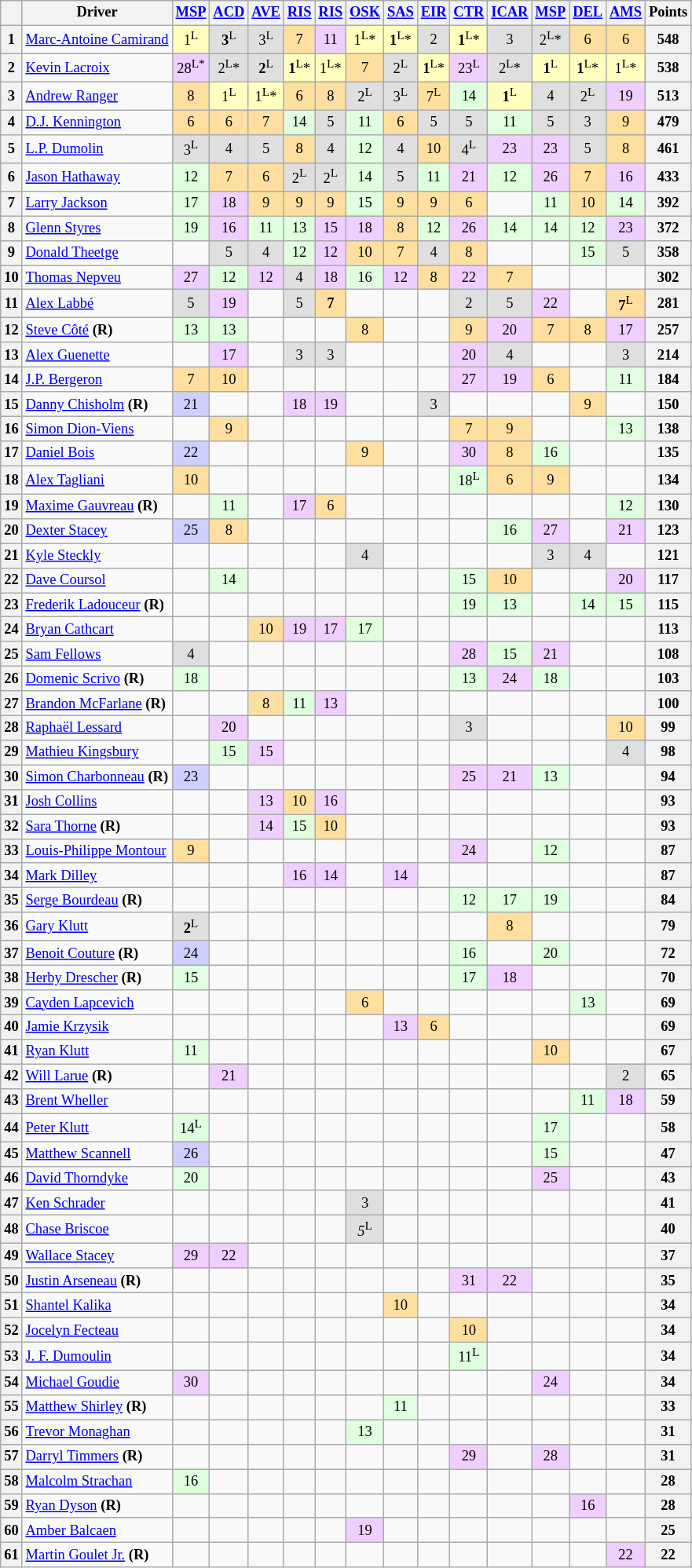<table class="wikitable" style="font-size:77%; text-align:center;">
<tr>
<th></th>
<th>Driver</th>
<th><a href='#'>MSP</a></th>
<th><a href='#'>ACD</a></th>
<th><a href='#'>AVE</a></th>
<th><a href='#'>RIS</a></th>
<th><a href='#'>RIS</a></th>
<th><a href='#'>OSK</a></th>
<th><a href='#'>SAS</a></th>
<th><a href='#'>EIR</a></th>
<th><a href='#'>CTR</a></th>
<th><a href='#'>ICAR</a></th>
<th><a href='#'>MSP</a></th>
<th><a href='#'>DEL</a></th>
<th><a href='#'>AMS</a></th>
<th>Points</th>
</tr>
<tr>
<th>1</th>
<td align="left"><a href='#'>Marc-Antoine Camirand</a></td>
<td style="background:#ffffbf;">1<sup>L</sup></td>
<td style="background:#DFDFDF;"><strong>3</strong><sup>L</sup></td>
<td style="background:#DFDFDF;">3<sup>L</sup></td>
<td style="background:#FFDF9F;">7</td>
<td style="background:#EFCFFF;">11</td>
<td style="background:#ffffbf;">1<sup>L</sup>*</td>
<td style="background:#ffffbf;"><strong>1</strong><sup>L</sup>*</td>
<td style="background:#DFDFDF;">2</td>
<td style="background:#ffffbf;"><strong>1</strong><sup>L</sup>*</td>
<td style="background:#DFDFDF;">3</td>
<td style="background:#DFDFDF;">2<sup>L</sup>*</td>
<td style="background:#FFDF9F;">6</td>
<td style="background:#FFDF9F;">6</td>
<th>548</th>
</tr>
<tr>
<th>2</th>
<td align="left"><a href='#'>Kevin Lacroix</a></td>
<td style="background:#EFCFFF;">28<sup>L*</sup></td>
<td style="background:#DFDFDF;">2<sup>L</sup>*</td>
<td style="background:#DFDFDF;"><strong>2</strong><sup>L</sup></td>
<td style="background:#ffffbf;"><strong>1</strong><sup>L</sup>*</td>
<td style="background:#ffffbf;">1<sup>L</sup>*</td>
<td style="background:#FFDF9F;">7</td>
<td style="background:#DFDFDF;">2<sup>L</sup></td>
<td style="background:#ffffbf;"><strong>1</strong><sup>L</sup>*</td>
<td style="background:#EFCFFF;">23<sup>L</sup></td>
<td style="background:#DFDFDF;">2<sup>L</sup>*</td>
<td style="background:#ffffbf;"><strong>1</strong><sup>L</sup></td>
<td style="background:#ffffbf;"><strong>1</strong><sup>L</sup>*</td>
<td style="background:#ffffbf;">1<sup>L</sup>*</td>
<th>538</th>
</tr>
<tr>
<th>3</th>
<td align="left"><a href='#'>Andrew Ranger</a></td>
<td style="background:#FFDF9F;">8</td>
<td style="background:#ffffbf;">1<sup>L</sup></td>
<td style="background:#ffffbf;">1<sup>L</sup>*</td>
<td style="background:#FFDF9F;">6</td>
<td style="background:#FFDF9F;">8</td>
<td style="background:#DFDFDF;">2<sup>L</sup></td>
<td style="background:#DFDFDF;">3<sup>L</sup></td>
<td style="background:#FFDF9F;">7<sup>L</sup></td>
<td style="background:#DFFFDF;">14</td>
<td style="background:#ffffbf;"><strong>1</strong><sup>L</sup></td>
<td style="background:#DFDFDF;">4</td>
<td style="background:#DFDFDF;">2<sup>L</sup></td>
<td style="background:#EFCFFF;">19</td>
<th>513</th>
</tr>
<tr>
<th>4</th>
<td align="left"><a href='#'>D.J. Kennington</a></td>
<td style="background:#FFDF9F;">6</td>
<td style="background:#FFDF9F;">6</td>
<td style="background:#FFDF9F;">7</td>
<td style="background:#DFFFDF;">14</td>
<td style="background:#DFDFDF;">5</td>
<td style="background:#DFFFDF;">11</td>
<td style="background:#FFDF9F;">6</td>
<td style="background:#DFDFDF;">5</td>
<td style="background:#DFDFDF;">5</td>
<td style="background:#DFFFDF;">11</td>
<td style="background:#DFDFDF;">5</td>
<td style="background:#DFDFDF;">3</td>
<td style="background:#FFDF9F;">9</td>
<th>479</th>
</tr>
<tr>
<th>5</th>
<td align="left"><a href='#'>L.P. Dumolin</a></td>
<td style="background:#DFDFDF;">3<sup>L</sup></td>
<td style="background:#DFDFDF;">4</td>
<td style="background:#DFDFDF;">5</td>
<td style="background:#FFDF9F;">8</td>
<td style="background:#DFDFDF;">4</td>
<td style="background:#DFFFDF;">12</td>
<td style="background:#DFDFDF;">4</td>
<td style="background:#FFDF9F;">10</td>
<td style="background:#DFDFDF;">4<sup>L</sup></td>
<td style="background:#EFCFFF;">23</td>
<td style="background:#EFCFFF;">23</td>
<td style="background:#DFDFDF;">5</td>
<td style="background:#FFDF9F;">8</td>
<th>461</th>
</tr>
<tr>
<th>6</th>
<td align="left"><a href='#'>Jason Hathaway</a></td>
<td style="background:#DFFFDF;">12</td>
<td style="background:#FFDF9F;">7</td>
<td style="background:#FFDF9F;">6</td>
<td style="background:#DFDFDF;">2<sup>L</sup></td>
<td style="background:#DFDFDF;">2<sup>L</sup></td>
<td style="background:#DFFFDF;">14</td>
<td style="background:#DFDFDF;">5</td>
<td style="background:#DFFFDF;">11</td>
<td style="background:#EFCFFF;">21</td>
<td style="background:#DFFFDF;">12</td>
<td style="background:#EFCFFF;">26</td>
<td style="background:#FFDF9F;">7</td>
<td style="background:#EFCFFF;">16</td>
<th>433</th>
</tr>
<tr>
<th>7</th>
<td align="left"><a href='#'>Larry Jackson</a></td>
<td style="background:#DFFFDF;">17</td>
<td style="background:#EFCFFF;">18</td>
<td style="background:#FFDF9F;">9</td>
<td style="background:#FFDF9F;">9</td>
<td style="background:#FFDF9F;">9</td>
<td style="background:#DFFFDF;">15</td>
<td style="background:#FFDF9F;">9</td>
<td style="background:#FFDF9F;">9</td>
<td style="background:#FFDF9F;">6</td>
<td></td>
<td style="background:#DFFFDF;">11</td>
<td style="background:#FFDF9F;">10</td>
<td style="background:#DFFFDF;">14</td>
<th>392</th>
</tr>
<tr>
<th>8</th>
<td align="left"><a href='#'>Glenn Styres</a></td>
<td style="background:#DFFFDF;">19</td>
<td style="background:#EFCFFF;">16</td>
<td style="background:#DFFFDF;">11</td>
<td style="background:#DFFFDF;">13</td>
<td style="background:#EFCFFF;">15</td>
<td style="background:#EFCFFF;">18</td>
<td style="background:#FFDF9F;">8</td>
<td style="background:#DFFFDF;">12</td>
<td style="background:#EFCFFF;">26</td>
<td style="background:#DFFFDF;">14</td>
<td style="background:#DFFFDF;">14</td>
<td style="background:#DFFFDF;">12</td>
<td style="background:#EFCFFF;">23</td>
<th>372</th>
</tr>
<tr>
<th>9</th>
<td align="left"><a href='#'>Donald Theetge</a></td>
<td></td>
<td style="background:#DFDFDF;">5</td>
<td style="background:#DFDFDF;">4</td>
<td style="background:#DFFFDF;">12</td>
<td style="background:#EFCFFF;">12</td>
<td style="background:#FFDF9F;">10</td>
<td style="background:#FFDF9F;">7</td>
<td style="background:#DFDFDF;">4</td>
<td style="background:#FFDF9F;">8</td>
<td></td>
<td></td>
<td style="background:#DFFFDF;">15</td>
<td style="background:#DFDFDF;">5</td>
<th>358</th>
</tr>
<tr>
<th>10</th>
<td align="left"><a href='#'>Thomas Nepveu</a></td>
<td style="background:#EFCFFF;">27</td>
<td style="background:#DFFFDF;">12</td>
<td style="background:#EFCFFF;">12</td>
<td style="background:#DFDFDF;">4</td>
<td style="background:#EFCFFF;">18</td>
<td style="background:#DFFFDF;">16</td>
<td style="background:#EFCFFF;">12</td>
<td style="background:#FFDF9F;">8</td>
<td style="background:#EFCFFF;">22</td>
<td style="background:#FFDF9F;">7</td>
<td></td>
<td></td>
<td></td>
<th>302</th>
</tr>
<tr>
<th>11</th>
<td align="left"><a href='#'>Alex Labbé</a></td>
<td style="background:#DFDFDF;">5</td>
<td style="background:#EFCFFF;">19</td>
<td></td>
<td style="background:#DFDFDF;">5</td>
<td style="background:#FFDF9F;"><strong>7</strong></td>
<td></td>
<td></td>
<td></td>
<td style="background:#DFDFDF;">2</td>
<td style="background:#DFDFDF;">5</td>
<td style="background:#EFCFFF;">22</td>
<td></td>
<td style="background:#FFDF9F;"><strong>7</strong><sup>L</sup></td>
<th>281</th>
</tr>
<tr>
<th>12</th>
<td align="left"><a href='#'>Steve Côté</a> <strong>(R)</strong></td>
<td style="background:#DFFFDF;">13</td>
<td style="background:#DFFFDF;">13</td>
<td></td>
<td></td>
<td></td>
<td style="background:#FFDF9F;">8</td>
<td></td>
<td></td>
<td style="background:#FFDF9F;">9</td>
<td style="background:#EFCFFF;">20</td>
<td style="background:#FFDF9F;">7</td>
<td style="background:#FFDF9F;">8</td>
<td style="background:#EFCFFF;">17</td>
<th>257</th>
</tr>
<tr>
<th>13</th>
<td align="left"><a href='#'>Alex Guenette</a></td>
<td></td>
<td style="background:#EFCFFF;">17</td>
<td></td>
<td style="background:#DFDFDF;">3</td>
<td style="background:#DFDFDF;">3</td>
<td></td>
<td></td>
<td></td>
<td style="background:#EFCFFF;">20</td>
<td style="background:#DFDFDF;">4</td>
<td></td>
<td></td>
<td style="background:#DFDFDF;">3</td>
<th>214</th>
</tr>
<tr>
<th>14</th>
<td align="left"><a href='#'>J.P. Bergeron</a></td>
<td style="background:#FFDF9F;">7</td>
<td style="background:#FFDF9F;">10</td>
<td></td>
<td></td>
<td></td>
<td></td>
<td></td>
<td></td>
<td style="background:#EFCFFF;">27</td>
<td style="background:#EFCFFF;">19</td>
<td style="background:#FFDF9F;">6</td>
<td></td>
<td style="background:#DFFFDF;">11</td>
<th>184</th>
</tr>
<tr>
<th>15</th>
<td align="left"><a href='#'>Danny Chisholm</a> <strong>(R)</strong></td>
<td style="background:#CFCFFF;">21</td>
<td></td>
<td></td>
<td style="background:#EFCFFF;">18</td>
<td style="background:#EFCFFF;">19</td>
<td></td>
<td></td>
<td style="background:#DFDFDF;">3</td>
<td></td>
<td></td>
<td></td>
<td style="background:#FFDF9F;">9</td>
<td></td>
<th>150</th>
</tr>
<tr>
<th>16</th>
<td align="left"><a href='#'>Simon Dion-Viens</a></td>
<td></td>
<td style="background:#FFDF9F;">9</td>
<td></td>
<td></td>
<td></td>
<td></td>
<td></td>
<td></td>
<td style="background:#FFDF9F;">7</td>
<td style="background:#FFDF9F;">9</td>
<td></td>
<td></td>
<td style="background:#DFFFDF;">13</td>
<th>138</th>
</tr>
<tr>
<th>17</th>
<td align="left"><a href='#'>Daniel Bois</a></td>
<td style="background:#CFCFFF;">22</td>
<td></td>
<td></td>
<td></td>
<td></td>
<td style="background:#FFDF9F;">9</td>
<td></td>
<td></td>
<td style="background:#EFCFFF;">30</td>
<td style="background:#FFDF9F;">8</td>
<td style="background:#DFFFDF;">16</td>
<td></td>
<td></td>
<th>135</th>
</tr>
<tr>
<th>18</th>
<td align="left"><a href='#'>Alex Tagliani</a></td>
<td style="background:#FFDF9F;">10</td>
<td></td>
<td></td>
<td></td>
<td></td>
<td></td>
<td></td>
<td></td>
<td style="background:#DFFFDF;">18<sup>L</sup></td>
<td style="background:#FFDF9F;">6</td>
<td style="background:#FFDF9F;">9</td>
<td></td>
<td></td>
<th>134</th>
</tr>
<tr>
<th>19</th>
<td align="left"><a href='#'>Maxime Gauvreau</a> <strong>(R)</strong></td>
<td></td>
<td style="background:#DFFFDF;">11</td>
<td></td>
<td style="background:#EFCFFF;">17</td>
<td style="background:#FFDF9F;">6</td>
<td></td>
<td></td>
<td></td>
<td></td>
<td></td>
<td></td>
<td></td>
<td style="background:#DFFFDF;">12</td>
<th>130</th>
</tr>
<tr>
<th>20</th>
<td align="left"><a href='#'>Dexter Stacey</a></td>
<td style="background:#CFCFFF;">25</td>
<td style="background:#FFDF9F;">8</td>
<td></td>
<td></td>
<td></td>
<td></td>
<td></td>
<td></td>
<td></td>
<td style="background:#DFFFDF;">16</td>
<td style="background:#EFCFFF;">27</td>
<td></td>
<td style="background:#EFCFFF;">21</td>
<th>123</th>
</tr>
<tr>
<th>21</th>
<td align="left"><a href='#'>Kyle Steckly</a></td>
<td></td>
<td></td>
<td></td>
<td></td>
<td></td>
<td style="background:#DFDFDF;">4</td>
<td></td>
<td></td>
<td></td>
<td></td>
<td style="background:#DFDFDF;">3</td>
<td style="background:#DFDFDF;">4</td>
<td></td>
<th>121</th>
</tr>
<tr>
<th>22</th>
<td align="left"><a href='#'>Dave Coursol</a></td>
<td></td>
<td style="background:#DFFFDF;">14</td>
<td></td>
<td></td>
<td></td>
<td></td>
<td></td>
<td></td>
<td style="background:#DFFFDF;">15</td>
<td style="background:#FFDF9F;">10</td>
<td></td>
<td></td>
<td style="background:#EFCFFF;">20</td>
<th>117</th>
</tr>
<tr>
<th>23</th>
<td align="left"><a href='#'>Frederik Ladouceur</a> <strong>(R)</strong></td>
<td></td>
<td></td>
<td></td>
<td></td>
<td></td>
<td></td>
<td></td>
<td></td>
<td style="background:#DFFFDF;">19</td>
<td style="background:#DFFFDF;">13</td>
<td></td>
<td style="background:#DFFFDF;">14</td>
<td style="background:#DFFFDF;">15</td>
<th>115</th>
</tr>
<tr>
<th>24</th>
<td align="left"><a href='#'>Bryan Cathcart</a></td>
<td></td>
<td></td>
<td style="background:#FFDF9F;">10</td>
<td style="background:#EFCFFF;">19</td>
<td style="background:#EFCFFF;">17</td>
<td style="background:#DFFFDF;">17</td>
<td></td>
<td></td>
<td></td>
<td></td>
<td></td>
<td></td>
<td></td>
<th>113</th>
</tr>
<tr>
<th>25</th>
<td align="left"><a href='#'>Sam Fellows</a></td>
<td style="background:#DFDFDF;">4</td>
<td></td>
<td></td>
<td></td>
<td></td>
<td></td>
<td></td>
<td></td>
<td style="background:#EFCFFF;">28</td>
<td style="background:#DFFFDF;">15</td>
<td style="background:#EFCFFF;">21</td>
<td></td>
<td></td>
<th>108</th>
</tr>
<tr>
<th>26</th>
<td align="left"><a href='#'>Domenic Scrivo</a> <strong>(R)</strong></td>
<td style="background:#DFFFDF;">18</td>
<td></td>
<td></td>
<td></td>
<td></td>
<td></td>
<td></td>
<td></td>
<td style="background:#DFFFDF;">13</td>
<td style="background:#EFCFFF;">24</td>
<td style="background:#DFFFDF;">18</td>
<td></td>
<td></td>
<th>103</th>
</tr>
<tr>
<th>27</th>
<td align="left"><a href='#'>Brandon McFarlane</a> <strong>(R)</strong></td>
<td></td>
<td></td>
<td style="background:#FFDF9F;">8</td>
<td style="background:#DFFFDF;">11</td>
<td style="background:#EFCFFF;">13</td>
<td></td>
<td></td>
<td></td>
<td></td>
<td></td>
<td></td>
<td></td>
<td></td>
<th>100</th>
</tr>
<tr>
<th>28</th>
<td align="left"><a href='#'>Raphaël Lessard</a></td>
<td></td>
<td style="background:#EFCFFF;">20</td>
<td></td>
<td></td>
<td></td>
<td></td>
<td></td>
<td></td>
<td style="background:#DFDFDF;">3</td>
<td></td>
<td></td>
<td></td>
<td style="background:#FFDF9F;">10</td>
<th>99</th>
</tr>
<tr>
<th>29</th>
<td align="left"><a href='#'>Mathieu Kingsbury</a></td>
<td></td>
<td style="background:#DFFFDF;">15</td>
<td style="background:#EFCFFF;">15</td>
<td></td>
<td></td>
<td></td>
<td></td>
<td></td>
<td></td>
<td></td>
<td></td>
<td></td>
<td style="background:#DFDFDF;">4</td>
<th>98</th>
</tr>
<tr>
<th>30</th>
<td align="left"><a href='#'>Simon Charbonneau</a> <strong>(R)</strong></td>
<td style="background:#CFCFFF;">23</td>
<td></td>
<td></td>
<td></td>
<td></td>
<td></td>
<td></td>
<td></td>
<td style="background:#EFCFFF;">25</td>
<td style="background:#EFCFFF;">21</td>
<td style="background:#DFFFDF;">13</td>
<td></td>
<td></td>
<th>94</th>
</tr>
<tr>
<th>31</th>
<td align="left"><a href='#'>Josh Collins</a></td>
<td></td>
<td></td>
<td style="background:#EFCFFF;">13</td>
<td style="background:#FFDF9F;">10</td>
<td style="background:#EFCFFF;">16</td>
<td></td>
<td></td>
<td></td>
<td></td>
<td></td>
<td></td>
<td></td>
<td></td>
<th>93</th>
</tr>
<tr>
<th>32</th>
<td align="left"><a href='#'>Sara Thorne</a> <strong>(R)</strong></td>
<td></td>
<td></td>
<td style="background:#EFCFFF;">14</td>
<td style="background:#DFFFDF;">15</td>
<td style="background:#FFDF9F;">10</td>
<td></td>
<td></td>
<td></td>
<td></td>
<td></td>
<td></td>
<td></td>
<td></td>
<th>93</th>
</tr>
<tr>
<th>33</th>
<td align="left"><a href='#'>Louis-Philippe Montour</a></td>
<td style="background:#FFDF9F;">9</td>
<td></td>
<td></td>
<td></td>
<td></td>
<td></td>
<td></td>
<td></td>
<td style="background:#EFCFFF;">24</td>
<td></td>
<td style="background:#DFFFDF;">12</td>
<td></td>
<td></td>
<th>87</th>
</tr>
<tr>
<th>34</th>
<td align="left"><a href='#'>Mark Dilley</a></td>
<td></td>
<td></td>
<td></td>
<td style="background:#EFCFFF;">16</td>
<td style="background:#EFCFFF;">14</td>
<td></td>
<td style="background:#EFCFFF;">14</td>
<td></td>
<td></td>
<td></td>
<td></td>
<td></td>
<td></td>
<th>87</th>
</tr>
<tr>
<th>35</th>
<td align="left"><a href='#'>Serge Bourdeau</a> <strong>(R)</strong></td>
<td></td>
<td></td>
<td></td>
<td></td>
<td></td>
<td></td>
<td></td>
<td></td>
<td style="background:#DFFFDF;">12</td>
<td style="background:#DFFFDF;">17</td>
<td style="background:#DFFFDF;">19</td>
<td></td>
<td></td>
<th>84</th>
</tr>
<tr>
<th>36</th>
<td align="left"><a href='#'>Gary Klutt</a></td>
<td style="background:#DFDFDF;"><strong>2</strong><sup>L</sup></td>
<td></td>
<td></td>
<td></td>
<td></td>
<td></td>
<td></td>
<td></td>
<td></td>
<td style="background:#FFDF9F;">8</td>
<td></td>
<td></td>
<td></td>
<th>79</th>
</tr>
<tr>
<th>37</th>
<td align="left"><a href='#'>Benoit Couture</a> <strong>(R)</strong></td>
<td style="background:#CFCFFF;">24</td>
<td></td>
<td></td>
<td></td>
<td></td>
<td></td>
<td></td>
<td></td>
<td style="background:#DFFFDF;">16</td>
<td></td>
<td style="background:#DFFFDF;">20</td>
<td></td>
<td></td>
<th>72</th>
</tr>
<tr>
<th>38</th>
<td align="left"><a href='#'>Herby Drescher</a> <strong>(R)</strong></td>
<td style="background:#DFFFDF;">15</td>
<td></td>
<td></td>
<td></td>
<td></td>
<td></td>
<td></td>
<td></td>
<td style="background:#DFFFDF;">17</td>
<td style="background:#EFCFFF;">18</td>
<td></td>
<td></td>
<td></td>
<th>70</th>
</tr>
<tr>
<th>39</th>
<td align="left"><a href='#'>Cayden Lapcevich</a></td>
<td></td>
<td></td>
<td></td>
<td></td>
<td></td>
<td style="background:#FFDF9F;">6</td>
<td></td>
<td></td>
<td></td>
<td></td>
<td></td>
<td style="background:#DFFFDF;">13</td>
<td></td>
<th>69</th>
</tr>
<tr>
<th>40</th>
<td align="left"><a href='#'>Jamie Krzysik</a></td>
<td></td>
<td></td>
<td></td>
<td></td>
<td></td>
<td></td>
<td style="background:#EFCFFF;">13</td>
<td style="background:#FFDF9F;">6</td>
<td></td>
<td></td>
<td></td>
<td></td>
<td></td>
<th>69</th>
</tr>
<tr>
<th>41</th>
<td align="left"><a href='#'>Ryan Klutt</a></td>
<td style="background:#DFFFDF;">11</td>
<td></td>
<td></td>
<td></td>
<td></td>
<td></td>
<td></td>
<td></td>
<td></td>
<td></td>
<td style="background:#FFDF9F;">10</td>
<td></td>
<td></td>
<th>67</th>
</tr>
<tr>
<th>42</th>
<td align="left"><a href='#'>Will Larue</a> <strong>(R)</strong></td>
<td></td>
<td style="background:#EFCFFF;">21</td>
<td></td>
<td></td>
<td></td>
<td></td>
<td></td>
<td></td>
<td></td>
<td></td>
<td></td>
<td></td>
<td style="background:#DFDFDF;">2</td>
<th>65</th>
</tr>
<tr>
<th>43</th>
<td align="left"><a href='#'>Brent Wheller</a></td>
<td></td>
<td></td>
<td></td>
<td></td>
<td></td>
<td></td>
<td></td>
<td></td>
<td></td>
<td></td>
<td></td>
<td style="background:#DFFFDF;">11</td>
<td style="background:#EFCFFF;">18</td>
<th>59</th>
</tr>
<tr>
<th>44</th>
<td align="left"><a href='#'>Peter Klutt</a></td>
<td style="background:#DFFFDF;">14<sup>L</sup></td>
<td></td>
<td></td>
<td></td>
<td></td>
<td></td>
<td></td>
<td></td>
<td></td>
<td></td>
<td style="background:#DFFFDF;">17</td>
<td></td>
<td></td>
<th>58</th>
</tr>
<tr>
<th>45</th>
<td align="left"><a href='#'>Matthew Scannell</a></td>
<td style="background:#CFCFFF;">26</td>
<td></td>
<td></td>
<td></td>
<td></td>
<td></td>
<td></td>
<td></td>
<td></td>
<td></td>
<td style="background:#DFFFDF;">15</td>
<td></td>
<td></td>
<th>47</th>
</tr>
<tr>
<th>46</th>
<td align="left"><a href='#'>David Thorndyke</a></td>
<td style="background:#DFFFDF;">20</td>
<td></td>
<td></td>
<td></td>
<td></td>
<td></td>
<td></td>
<td></td>
<td></td>
<td></td>
<td style="background:#EFCFFF;">25</td>
<td></td>
<td></td>
<th>43</th>
</tr>
<tr>
<th>47</th>
<td align="left"><a href='#'>Ken Schrader</a></td>
<td></td>
<td></td>
<td></td>
<td></td>
<td></td>
<td style="background:#DFDFDF;">3</td>
<td></td>
<td></td>
<td></td>
<td></td>
<td></td>
<td></td>
<td></td>
<th>41</th>
</tr>
<tr>
<th>48</th>
<td align="left"><a href='#'>Chase Briscoe</a></td>
<td></td>
<td></td>
<td></td>
<td></td>
<td></td>
<td style="background:#DFDFDF;"><em>5</em><sup>L</sup></td>
<td></td>
<td></td>
<td></td>
<td></td>
<td></td>
<td></td>
<td></td>
<th>40</th>
</tr>
<tr>
<th>49</th>
<td align="left"><a href='#'>Wallace Stacey</a></td>
<td style="background:#EFCFFF;">29</td>
<td style="background:#EFCFFF;">22</td>
<td></td>
<td></td>
<td></td>
<td></td>
<td></td>
<td></td>
<td></td>
<td></td>
<td></td>
<td></td>
<td></td>
<th>37</th>
</tr>
<tr>
<th>50</th>
<td align="left"><a href='#'>Justin Arseneau</a> <strong>(R)</strong></td>
<td></td>
<td></td>
<td></td>
<td></td>
<td></td>
<td></td>
<td></td>
<td></td>
<td style="background:#EFCFFF;">31</td>
<td style="background:#EFCFFF;">22</td>
<td></td>
<td></td>
<td></td>
<th>35</th>
</tr>
<tr>
<th>51</th>
<td align="left"><a href='#'>Shantel Kalika</a></td>
<td></td>
<td></td>
<td></td>
<td></td>
<td></td>
<td></td>
<td style="background:#FFDF9F;">10</td>
<td></td>
<td></td>
<td></td>
<td></td>
<td></td>
<td></td>
<th>34</th>
</tr>
<tr>
<th>52</th>
<td align="left"><a href='#'>Jocelyn Fecteau</a></td>
<td></td>
<td></td>
<td></td>
<td></td>
<td></td>
<td></td>
<td></td>
<td></td>
<td style="background:#FFDF9F;">10</td>
<td></td>
<td></td>
<td></td>
<td></td>
<th>34</th>
</tr>
<tr>
<th>53</th>
<td align="left"><a href='#'>J. F. Dumoulin</a></td>
<td></td>
<td></td>
<td></td>
<td></td>
<td></td>
<td></td>
<td></td>
<td></td>
<td style="background:#DFFFDF;">11<sup>L</sup></td>
<td></td>
<td></td>
<td></td>
<td></td>
<th>34</th>
</tr>
<tr>
<th>54</th>
<td align="left"><a href='#'>Michael Goudie</a></td>
<td style="background:#EFCFFF;">30</td>
<td></td>
<td></td>
<td></td>
<td></td>
<td></td>
<td></td>
<td></td>
<td></td>
<td></td>
<td style="background:#EFCFFF;">24</td>
<td></td>
<td></td>
<th>34</th>
</tr>
<tr>
<th>55</th>
<td align="left"><a href='#'>Matthew Shirley</a> <strong>(R)</strong></td>
<td></td>
<td></td>
<td></td>
<td></td>
<td></td>
<td></td>
<td style="background:#DFFFDF;">11</td>
<td></td>
<td></td>
<td></td>
<td></td>
<td></td>
<td></td>
<th>33</th>
</tr>
<tr>
<th>56</th>
<td align="left"><a href='#'>Trevor Monaghan</a></td>
<td></td>
<td></td>
<td></td>
<td></td>
<td></td>
<td style="background:#DFFFDF;">13</td>
<td></td>
<td></td>
<td></td>
<td></td>
<td></td>
<td></td>
<td></td>
<th>31</th>
</tr>
<tr>
<th>57</th>
<td align="left"><a href='#'>Darryl Timmers</a> <strong>(R)</strong></td>
<td></td>
<td></td>
<td></td>
<td></td>
<td></td>
<td></td>
<td></td>
<td></td>
<td style="background:#EFCFFF;">29</td>
<td></td>
<td style="background:#EFCFFF;">28</td>
<td></td>
<td></td>
<th>31</th>
</tr>
<tr>
<th>58</th>
<td align="left"><a href='#'>Malcolm Strachan</a></td>
<td style="background:#DFFFDF;">16</td>
<td></td>
<td></td>
<td></td>
<td></td>
<td></td>
<td></td>
<td></td>
<td></td>
<td></td>
<td></td>
<td></td>
<td></td>
<th>28</th>
</tr>
<tr>
<th>59</th>
<td align="left"><a href='#'>Ryan Dyson</a> <strong>(R)</strong></td>
<td></td>
<td></td>
<td></td>
<td></td>
<td></td>
<td></td>
<td></td>
<td></td>
<td></td>
<td></td>
<td></td>
<td style="background:#EFCFFF;">16</td>
<td></td>
<th>28</th>
</tr>
<tr>
<th>60</th>
<td align="left"><a href='#'>Amber Balcaen</a></td>
<td></td>
<td></td>
<td></td>
<td></td>
<td></td>
<td style="background:#EFCFFF;">19</td>
<td></td>
<td></td>
<td></td>
<td></td>
<td></td>
<td></td>
<td></td>
<th>25</th>
</tr>
<tr>
<th>61</th>
<td align="left"><a href='#'>Martin Goulet Jr.</a> <strong>(R)</strong></td>
<td></td>
<td></td>
<td></td>
<td></td>
<td></td>
<td></td>
<td></td>
<td></td>
<td></td>
<td></td>
<td></td>
<td></td>
<td style="background:#EFCFFF;">22</td>
<th>22</th>
</tr>
</table>
